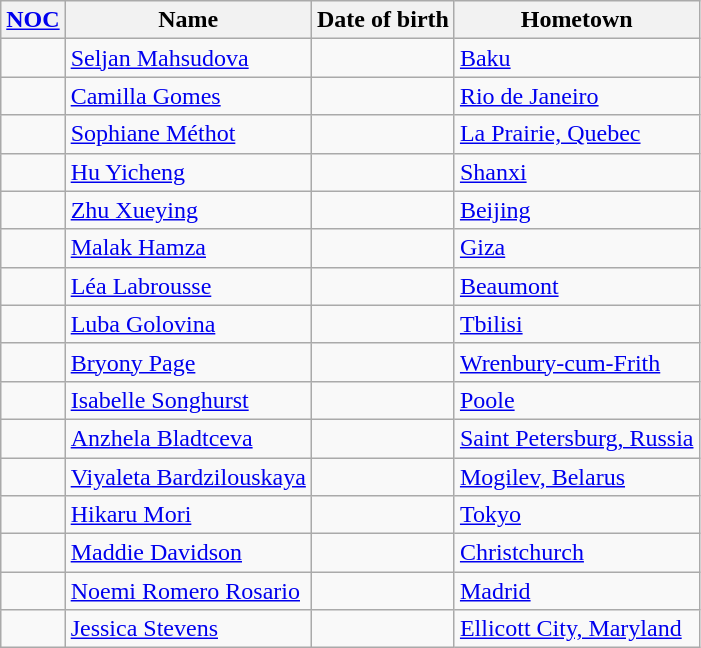<table class="wikitable sortable">
<tr>
<th><a href='#'>NOC</a></th>
<th>Name</th>
<th>Date of birth</th>
<th>Hometown</th>
</tr>
<tr>
<td></td>
<td><a href='#'>Seljan Mahsudova</a></td>
<td></td>
<td><a href='#'>Baku</a></td>
</tr>
<tr>
<td></td>
<td><a href='#'>Camilla Gomes</a></td>
<td></td>
<td><a href='#'>Rio de Janeiro</a></td>
</tr>
<tr>
<td></td>
<td><a href='#'>Sophiane Méthot</a></td>
<td></td>
<td><a href='#'>La Prairie, Quebec</a></td>
</tr>
<tr>
<td></td>
<td><a href='#'>Hu Yicheng</a></td>
<td></td>
<td><a href='#'>Shanxi</a></td>
</tr>
<tr>
<td></td>
<td><a href='#'>Zhu Xueying</a></td>
<td></td>
<td><a href='#'>Beijing</a></td>
</tr>
<tr>
<td></td>
<td><a href='#'>Malak Hamza</a></td>
<td></td>
<td><a href='#'>Giza</a></td>
</tr>
<tr>
<td></td>
<td><a href='#'>Léa Labrousse</a></td>
<td></td>
<td><a href='#'>Beaumont</a></td>
</tr>
<tr>
<td></td>
<td><a href='#'>Luba Golovina</a></td>
<td></td>
<td><a href='#'>Tbilisi</a></td>
</tr>
<tr>
<td></td>
<td><a href='#'>Bryony Page</a></td>
<td></td>
<td><a href='#'>Wrenbury-cum-Frith</a></td>
</tr>
<tr>
<td></td>
<td><a href='#'>Isabelle Songhurst</a></td>
<td></td>
<td><a href='#'>Poole</a></td>
</tr>
<tr>
<td></td>
<td><a href='#'>Anzhela Bladtceva</a></td>
<td></td>
<td><a href='#'>Saint Petersburg, Russia</a></td>
</tr>
<tr>
<td></td>
<td><a href='#'>Viyaleta Bardzilouskaya</a></td>
<td></td>
<td><a href='#'>Mogilev, Belarus</a></td>
</tr>
<tr>
<td></td>
<td><a href='#'>Hikaru Mori</a></td>
<td></td>
<td><a href='#'>Tokyo</a></td>
</tr>
<tr>
<td></td>
<td><a href='#'>Maddie Davidson</a></td>
<td></td>
<td><a href='#'>Christchurch</a></td>
</tr>
<tr>
<td></td>
<td><a href='#'>Noemi Romero Rosario</a></td>
<td></td>
<td><a href='#'>Madrid</a></td>
</tr>
<tr>
<td></td>
<td><a href='#'>Jessica Stevens</a></td>
<td></td>
<td><a href='#'>Ellicott City, Maryland</a></td>
</tr>
</table>
